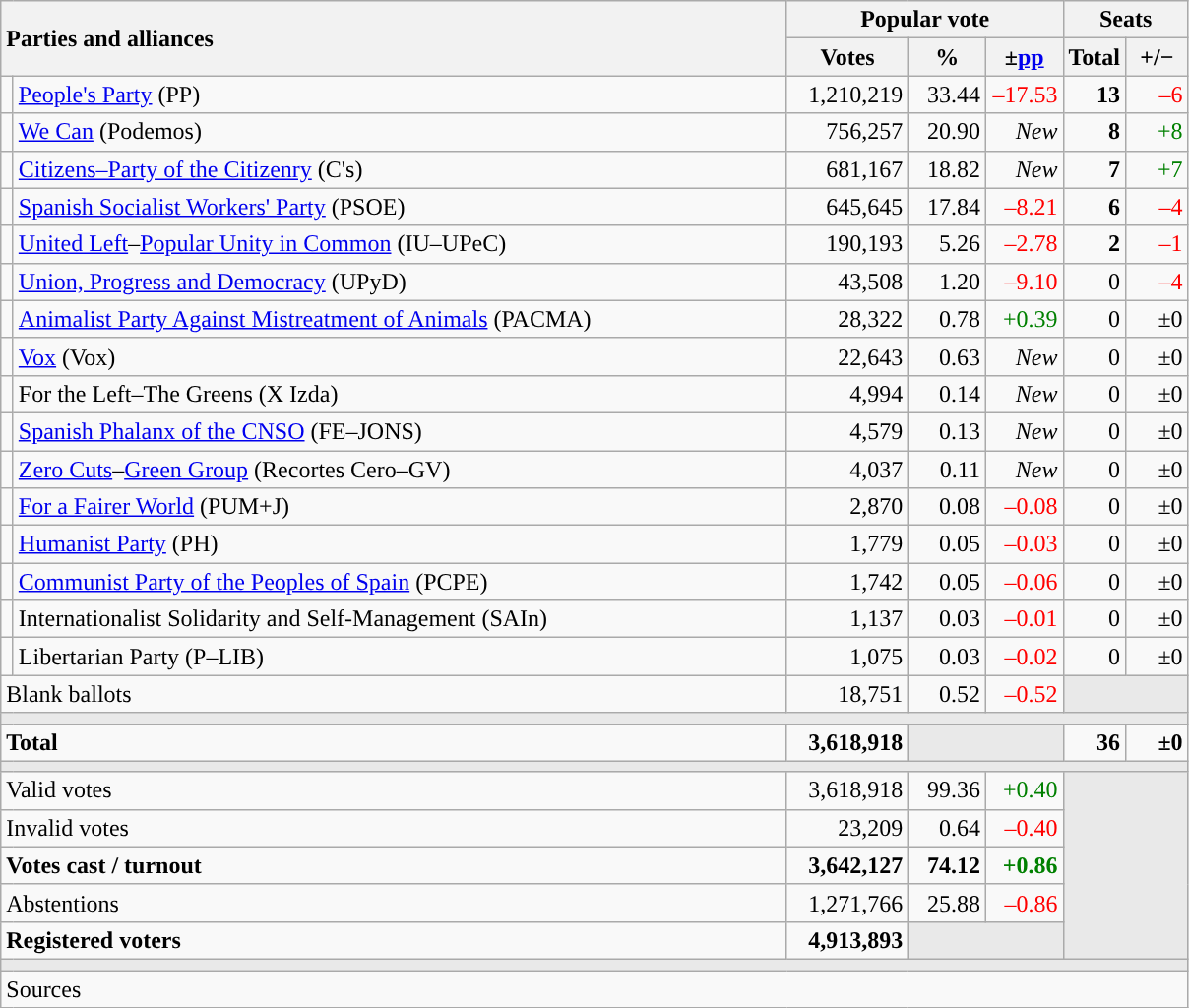<table class="wikitable" style="text-align:right;">
<tr>
<th style="text-align:left;" rowspan="2" colspan="2" width="525">Parties and alliances</th>
<th colspan="3">Popular vote</th>
<th colspan="2">Seats</th>
</tr>
<tr>
<th width="75">Votes</th>
<th width="45">%</th>
<th width="45">±<a href='#'>pp</a></th>
<th width="35">Total</th>
<th width="35">+/−</th>
</tr>
<tr>
<td width="1" style="color:inherit;background:"></td>
<td align="left"><a href='#'>People's Party</a> (PP)</td>
<td>1,210,219</td>
<td>33.44</td>
<td style="color:red;">–17.53</td>
<td><strong>13</strong></td>
<td style="color:red;">–6</td>
</tr>
<tr>
<td style="color:inherit;background:"></td>
<td align="left"><a href='#'>We Can</a> (Podemos)</td>
<td>756,257</td>
<td>20.90</td>
<td><em>New</em></td>
<td><strong>8</strong></td>
<td style="color:green;">+8</td>
</tr>
<tr>
<td style="color:inherit;background:"></td>
<td align="left"><a href='#'>Citizens–Party of the Citizenry</a> (C's)</td>
<td>681,167</td>
<td>18.82</td>
<td><em>New</em></td>
<td><strong>7</strong></td>
<td style="color:green;">+7</td>
</tr>
<tr>
<td style="color:inherit;background:"></td>
<td align="left"><a href='#'>Spanish Socialist Workers' Party</a> (PSOE)</td>
<td>645,645</td>
<td>17.84</td>
<td style="color:red;">–8.21</td>
<td><strong>6</strong></td>
<td style="color:red;">–4</td>
</tr>
<tr>
<td style="color:inherit;background:"></td>
<td align="left"><a href='#'>United Left</a>–<a href='#'>Popular Unity in Common</a> (IU–UPeC)</td>
<td>190,193</td>
<td>5.26</td>
<td style="color:red;">–2.78</td>
<td><strong>2</strong></td>
<td style="color:red;">–1</td>
</tr>
<tr>
<td style="color:inherit;background:"></td>
<td align="left"><a href='#'>Union, Progress and Democracy</a> (UPyD)</td>
<td>43,508</td>
<td>1.20</td>
<td style="color:red;">–9.10</td>
<td>0</td>
<td style="color:red;">–4</td>
</tr>
<tr>
<td style="color:inherit;background:"></td>
<td align="left"><a href='#'>Animalist Party Against Mistreatment of Animals</a> (PACMA)</td>
<td>28,322</td>
<td>0.78</td>
<td style="color:green;">+0.39</td>
<td>0</td>
<td>±0</td>
</tr>
<tr>
<td style="color:inherit;background:"></td>
<td align="left"><a href='#'>Vox</a> (Vox)</td>
<td>22,643</td>
<td>0.63</td>
<td><em>New</em></td>
<td>0</td>
<td>±0</td>
</tr>
<tr>
<td style="color:inherit;background:"></td>
<td align="left">For the Left–The Greens (X Izda)</td>
<td>4,994</td>
<td>0.14</td>
<td><em>New</em></td>
<td>0</td>
<td>±0</td>
</tr>
<tr>
<td style="color:inherit;background:"></td>
<td align="left"><a href='#'>Spanish Phalanx of the CNSO</a> (FE–JONS)</td>
<td>4,579</td>
<td>0.13</td>
<td><em>New</em></td>
<td>0</td>
<td>±0</td>
</tr>
<tr>
<td style="color:inherit;background:"></td>
<td align="left"><a href='#'>Zero Cuts</a>–<a href='#'>Green Group</a> (Recortes Cero–GV)</td>
<td>4,037</td>
<td>0.11</td>
<td><em>New</em></td>
<td>0</td>
<td>±0</td>
</tr>
<tr>
<td style="color:inherit;background:"></td>
<td align="left"><a href='#'>For a Fairer World</a> (PUM+J)</td>
<td>2,870</td>
<td>0.08</td>
<td style="color:red;">–0.08</td>
<td>0</td>
<td>±0</td>
</tr>
<tr>
<td style="color:inherit;background:"></td>
<td align="left"><a href='#'>Humanist Party</a> (PH)</td>
<td>1,779</td>
<td>0.05</td>
<td style="color:red;">–0.03</td>
<td>0</td>
<td>±0</td>
</tr>
<tr>
<td style="color:inherit;background:"></td>
<td align="left"><a href='#'>Communist Party of the Peoples of Spain</a> (PCPE)</td>
<td>1,742</td>
<td>0.05</td>
<td style="color:red;">–0.06</td>
<td>0</td>
<td>±0</td>
</tr>
<tr>
<td style="color:inherit;background:"></td>
<td align="left">Internationalist Solidarity and Self-Management (SAIn)</td>
<td>1,137</td>
<td>0.03</td>
<td style="color:red;">–0.01</td>
<td>0</td>
<td>±0</td>
</tr>
<tr>
<td style="color:inherit;background:"></td>
<td align="left">Libertarian Party (P–LIB)</td>
<td>1,075</td>
<td>0.03</td>
<td style="color:red;">–0.02</td>
<td>0</td>
<td>±0</td>
</tr>
<tr>
<td align="left" colspan="2">Blank ballots</td>
<td>18,751</td>
<td>0.52</td>
<td style="color:red;">–0.52</td>
<td bgcolor="#E9E9E9" colspan="2"></td>
</tr>
<tr>
<td colspan="7" bgcolor="#E9E9E9"></td>
</tr>
<tr style="font-weight:bold;">
<td align="left" colspan="2">Total</td>
<td>3,618,918</td>
<td bgcolor="#E9E9E9" colspan="2"></td>
<td>36</td>
<td>±0</td>
</tr>
<tr>
<td colspan="7" bgcolor="#E9E9E9"></td>
</tr>
<tr>
<td align="left" colspan="2">Valid votes</td>
<td>3,618,918</td>
<td>99.36</td>
<td style="color:green;">+0.40</td>
<td bgcolor="#E9E9E9" colspan="2" rowspan="5"></td>
</tr>
<tr>
<td align="left" colspan="2">Invalid votes</td>
<td>23,209</td>
<td>0.64</td>
<td style="color:red;">–0.40</td>
</tr>
<tr style="font-weight:bold;">
<td align="left" colspan="2">Votes cast / turnout</td>
<td>3,642,127</td>
<td>74.12</td>
<td style="color:green;">+0.86</td>
</tr>
<tr>
<td align="left" colspan="2">Abstentions</td>
<td>1,271,766</td>
<td>25.88</td>
<td style="color:red;">–0.86</td>
</tr>
<tr style="font-weight:bold;">
<td align="left" colspan="2">Registered voters</td>
<td>4,913,893</td>
<td bgcolor="#E9E9E9" colspan="2"></td>
</tr>
<tr>
<td colspan="7" bgcolor="#E9E9E9"></td>
</tr>
<tr>
<td align="left" colspan="7">Sources</td>
</tr>
</table>
